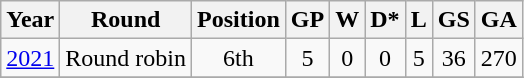<table class="wikitable" style="text-align: center;">
<tr>
<th>Year</th>
<th>Round</th>
<th>Position</th>
<th>GP</th>
<th>W</th>
<th>D*</th>
<th>L</th>
<th>GS</th>
<th>GA</th>
</tr>
<tr>
<td> <a href='#'>2021</a></td>
<td>Round robin</td>
<td>6th</td>
<td>5</td>
<td>0</td>
<td>0</td>
<td>5</td>
<td>36</td>
<td>270</td>
</tr>
<tr>
</tr>
</table>
